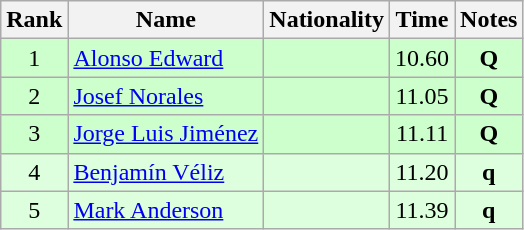<table class="wikitable sortable" style="text-align:center">
<tr>
<th>Rank</th>
<th>Name</th>
<th>Nationality</th>
<th>Time</th>
<th>Notes</th>
</tr>
<tr bgcolor=ccffcc>
<td>1</td>
<td align=left><a href='#'>Alonso Edward</a></td>
<td align=left></td>
<td>10.60</td>
<td><strong>Q</strong></td>
</tr>
<tr bgcolor=ccffcc>
<td>2</td>
<td align=left><a href='#'>Josef Norales</a></td>
<td align=left></td>
<td>11.05</td>
<td><strong>Q</strong></td>
</tr>
<tr bgcolor=ccffcc>
<td>3</td>
<td align=left><a href='#'>Jorge Luis Jiménez</a></td>
<td align=left></td>
<td>11.11</td>
<td><strong>Q</strong></td>
</tr>
<tr bgcolor=ddffdd>
<td>4</td>
<td align=left><a href='#'>Benjamín Véliz</a></td>
<td align=left></td>
<td>11.20</td>
<td><strong>q</strong></td>
</tr>
<tr bgcolor=ddffdd>
<td>5</td>
<td align=left><a href='#'>Mark Anderson</a></td>
<td align=left></td>
<td>11.39</td>
<td><strong>q</strong></td>
</tr>
</table>
